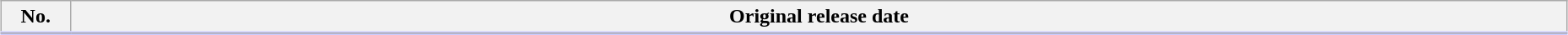<table class="wikitable" style="width:98%; margin:auto; background:#FFF;">
<tr style="border-bottom: 3px solid #CCF;">
<th style="width:3em;">No.</th>
<th>Original release date</th>
</tr>
<tr>
</tr>
</table>
